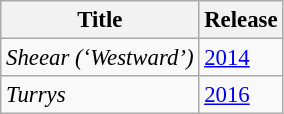<table class="wikitable" style="font-size: 95%;">
<tr>
<th>Title</th>
<th>Release</th>
</tr>
<tr>
<td><em>Sheear (‘Westward’)</em></td>
<td><a href='#'>2014</a></td>
</tr>
<tr>
<td><em>Turrys</em></td>
<td><a href='#'>2016</a></td>
</tr>
</table>
